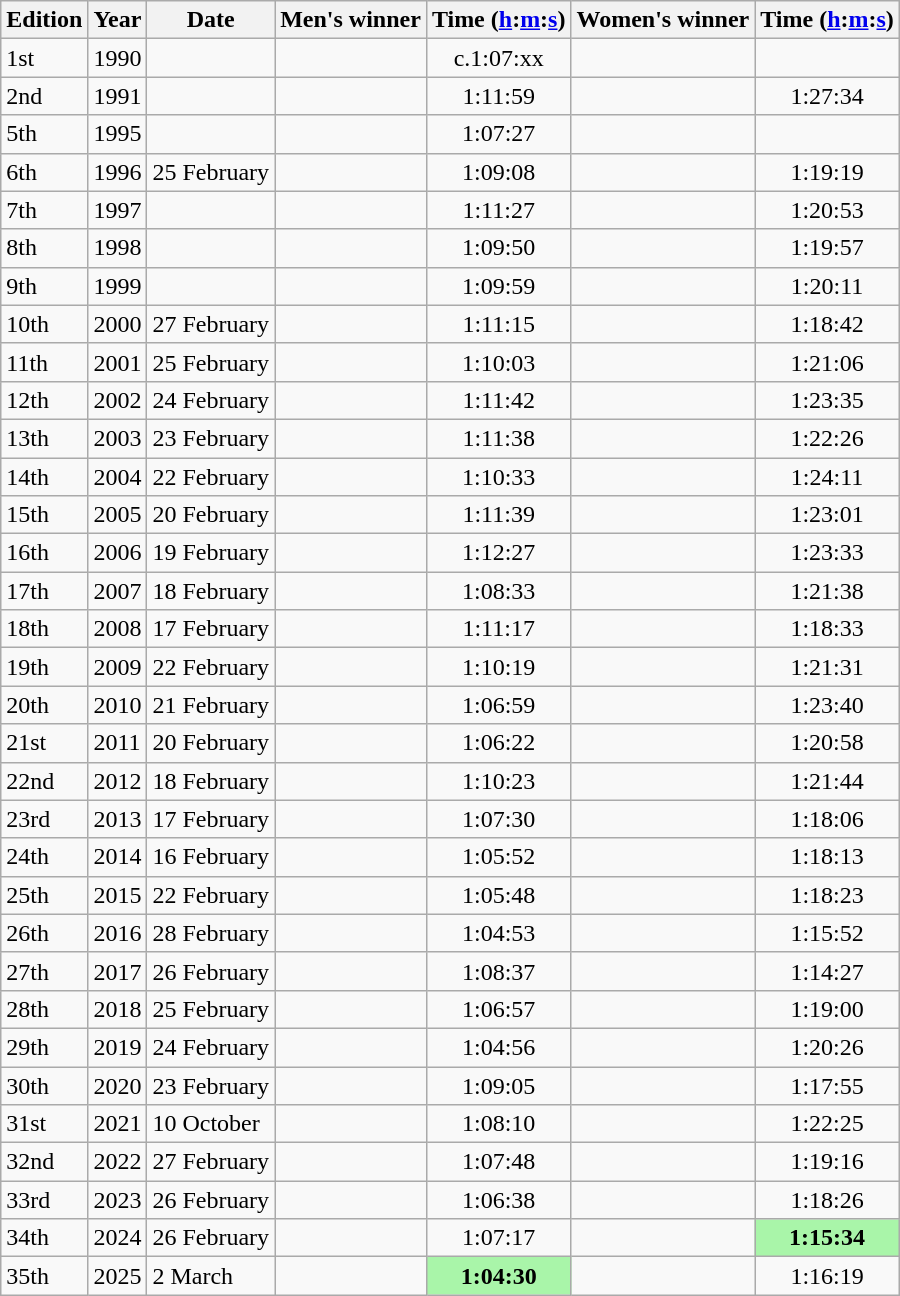<table class="wikitable sortable">
<tr>
<th class="unsortable">Edition</th>
<th>Year</th>
<th class="unsortable">Date</th>
<th>Men's winner</th>
<th>Time (<a href='#'>h</a>:<a href='#'>m</a>:<a href='#'>s</a>)</th>
<th>Women's winner</th>
<th>Time  (<a href='#'>h</a>:<a href='#'>m</a>:<a href='#'>s</a>)</th>
</tr>
<tr>
<td>1st</td>
<td>1990</td>
<td></td>
<td></td>
<td align=center>c.1:07:xx</td>
<td></td>
<td></td>
</tr>
<tr>
<td>2nd</td>
<td>1991</td>
<td></td>
<td></td>
<td align=center>1:11:59</td>
<td></td>
<td align=center>1:27:34</td>
</tr>
<tr>
<td>5th</td>
<td>1995</td>
<td></td>
<td></td>
<td align=center>1:07:27</td>
<td></td>
<td align=center></td>
</tr>
<tr>
<td>6th</td>
<td>1996</td>
<td>25 February</td>
<td></td>
<td align=center>1:09:08</td>
<td></td>
<td align=center>1:19:19</td>
</tr>
<tr>
<td>7th</td>
<td>1997</td>
<td></td>
<td></td>
<td align=center>1:11:27</td>
<td></td>
<td align=center>1:20:53</td>
</tr>
<tr>
<td>8th</td>
<td>1998</td>
<td></td>
<td></td>
<td align=center>1:09:50</td>
<td></td>
<td align=center>1:19:57</td>
</tr>
<tr>
<td>9th</td>
<td>1999</td>
<td></td>
<td></td>
<td align=center>1:09:59</td>
<td></td>
<td align=center>1:20:11</td>
</tr>
<tr>
<td>10th</td>
<td>2000</td>
<td>27 February</td>
<td></td>
<td align=center>1:11:15</td>
<td></td>
<td align=center>1:18:42</td>
</tr>
<tr>
<td>11th</td>
<td>2001</td>
<td>25 February</td>
<td></td>
<td align=center>1:10:03</td>
<td></td>
<td align=center>1:21:06</td>
</tr>
<tr>
<td>12th</td>
<td>2002</td>
<td>24 February</td>
<td></td>
<td align=center>1:11:42</td>
<td></td>
<td align=center>1:23:35</td>
</tr>
<tr>
<td>13th</td>
<td>2003</td>
<td>23 February</td>
<td></td>
<td align=center>1:11:38</td>
<td></td>
<td align=center>1:22:26</td>
</tr>
<tr>
<td>14th</td>
<td>2004</td>
<td>22 February</td>
<td></td>
<td align=center>1:10:33</td>
<td> </td>
<td align=center>1:24:11</td>
</tr>
<tr>
<td>15th</td>
<td>2005</td>
<td>20 February</td>
<td></td>
<td align=center>1:11:39</td>
<td></td>
<td align=center>1:23:01</td>
</tr>
<tr>
<td>16th</td>
<td>2006</td>
<td>19 February</td>
<td></td>
<td align=center>1:12:27</td>
<td></td>
<td align=center>1:23:33</td>
</tr>
<tr>
<td>17th</td>
<td>2007</td>
<td>18 February</td>
<td></td>
<td align=center>1:08:33</td>
<td></td>
<td align=center>1:21:38</td>
</tr>
<tr>
<td>18th</td>
<td>2008</td>
<td>17 February</td>
<td></td>
<td align=center>1:11:17</td>
<td></td>
<td align=center>1:18:33</td>
</tr>
<tr>
<td>19th</td>
<td>2009</td>
<td>22 February</td>
<td></td>
<td align=center>1:10:19</td>
<td></td>
<td align=center>1:21:31</td>
</tr>
<tr>
<td>20th</td>
<td>2010</td>
<td>21 February</td>
<td></td>
<td align=center>1:06:59</td>
<td></td>
<td align=center>1:23:40</td>
</tr>
<tr>
<td>21st</td>
<td>2011</td>
<td>20 February</td>
<td></td>
<td align=center>1:06:22</td>
<td></td>
<td align=center>1:20:58</td>
</tr>
<tr>
<td>22nd</td>
<td>2012</td>
<td>18 February</td>
<td></td>
<td align=center>1:10:23</td>
<td></td>
<td align=center>1:21:44</td>
</tr>
<tr>
<td>23rd</td>
<td>2013</td>
<td>17 February</td>
<td></td>
<td align=center>1:07:30</td>
<td></td>
<td align=center>1:18:06</td>
</tr>
<tr>
<td>24th</td>
<td>2014</td>
<td>16 February</td>
<td></td>
<td align=center>1:05:52</td>
<td></td>
<td align=center>1:18:13</td>
</tr>
<tr>
<td>25th</td>
<td>2015</td>
<td>22 February</td>
<td></td>
<td align=center>1:05:48</td>
<td></td>
<td align=center>1:18:23</td>
</tr>
<tr>
<td>26th</td>
<td>2016</td>
<td>28 February</td>
<td></td>
<td align=center>1:04:53</td>
<td></td>
<td align=center>1:15:52</td>
</tr>
<tr>
<td>27th</td>
<td>2017</td>
<td>26 February</td>
<td></td>
<td align=center>1:08:37</td>
<td></td>
<td align=center>1:14:27</td>
</tr>
<tr>
<td>28th</td>
<td>2018</td>
<td>25 February</td>
<td></td>
<td align=center>1:06:57</td>
<td></td>
<td align=center>1:19:00</td>
</tr>
<tr>
<td>29th</td>
<td>2019</td>
<td>24 February</td>
<td></td>
<td align=center>1:04:56</td>
<td></td>
<td align=center>1:20:26</td>
</tr>
<tr>
<td>30th</td>
<td>2020</td>
<td>23 February</td>
<td></td>
<td align=center>1:09:05</td>
<td></td>
<td align=center>1:17:55</td>
</tr>
<tr>
<td>31st</td>
<td>2021</td>
<td>10 October</td>
<td></td>
<td align=center>1:08:10</td>
<td></td>
<td align=center>1:22:25</td>
</tr>
<tr>
<td>32nd</td>
<td>2022</td>
<td>27 February</td>
<td></td>
<td align=center>1:07:48</td>
<td></td>
<td align=center>1:19:16</td>
</tr>
<tr>
<td>33rd</td>
<td>2023</td>
<td>26 February</td>
<td></td>
<td align=center>1:06:38</td>
<td></td>
<td align=center>1:18:26</td>
</tr>
<tr>
<td>34th</td>
<td>2024</td>
<td>26 February</td>
<td></td>
<td align=center>1:07:17</td>
<td></td>
<td align=center bgcolor=#A9F5A9><strong>1:15:34</strong></td>
</tr>
<tr>
<td>35th</td>
<td>2025</td>
<td>2 March</td>
<td></td>
<td align=center bgcolor=#A9F5A9><strong>1:04:30</strong></td>
<td></td>
<td align=center>1:16:19</td>
</tr>
</table>
